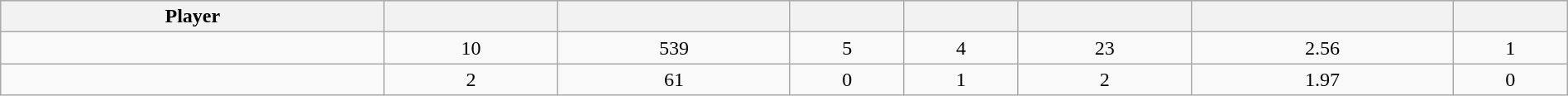<table class="wikitable sortable" style="width:100%;">
<tr style="text-align:center; background:#ddd;">
<th>Player</th>
<th></th>
<th></th>
<th></th>
<th></th>
<th></th>
<th></th>
<th></th>
</tr>
<tr align=center>
<td></td>
<td>10</td>
<td>539</td>
<td>5</td>
<td>4</td>
<td>23</td>
<td>2.56</td>
<td>1</td>
</tr>
<tr align=center>
<td></td>
<td>2</td>
<td>61</td>
<td>0</td>
<td>1</td>
<td>2</td>
<td>1.97</td>
<td>0</td>
</tr>
</table>
